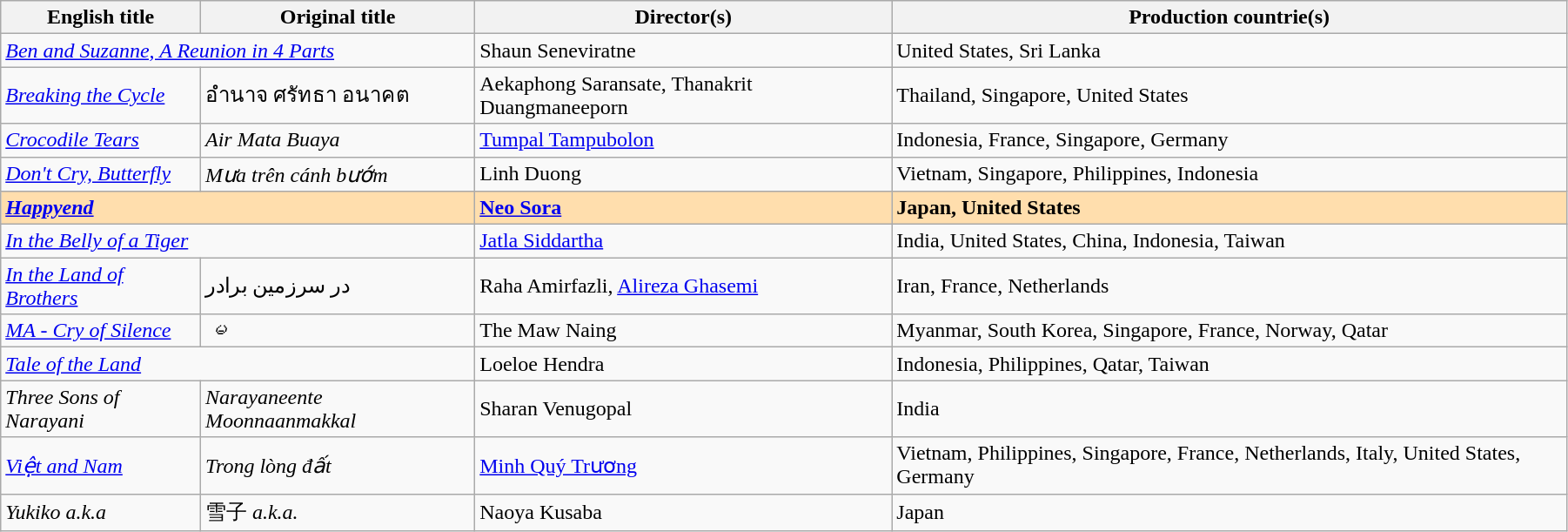<table class="wikitable" style="width:95%; margin-bottom:2px">
<tr>
<th>English title</th>
<th>Original title</th>
<th>Director(s)</th>
<th>Production countrie(s)</th>
</tr>
<tr>
<td colspan="2"><em><a href='#'>Ben and Suzanne, A Reunion in 4 Parts</a></em></td>
<td>Shaun Seneviratne</td>
<td>United States, Sri Lanka</td>
</tr>
<tr>
<td><em><a href='#'>Breaking the Cycle</a></em></td>
<td>อำนาจ ศรัทธา อนาคต</td>
<td>Aekaphong Saransate, Thanakrit Duangmaneeporn</td>
<td>Thailand, Singapore, United States</td>
</tr>
<tr>
<td><em><a href='#'>Crocodile Tears</a></em></td>
<td><em>Air Mata Buaya</em></td>
<td><a href='#'>Tumpal Tampubolon</a></td>
<td>Indonesia, France, Singapore, Germany</td>
</tr>
<tr>
<td><em><a href='#'>Don't Cry, Butterfly</a></em></td>
<td><em>Mưa trên cánh bướm</em></td>
<td>Linh Duong</td>
<td>Vietnam, Singapore, Philippines, Indonesia</td>
</tr>
<tr style="background:#FFDEAD;">
<td colspan="2"><strong><em><a href='#'>Happyend</a></em></strong></td>
<td><strong><a href='#'>Neo Sora</a></strong></td>
<td><strong>Japan, United States</strong></td>
</tr>
<tr>
<td colspan="2"><em><a href='#'>In the Belly of a Tiger</a></em></td>
<td><a href='#'>Jatla Siddartha</a></td>
<td>India, United States, China, Indonesia, Taiwan</td>
</tr>
<tr>
<td><em><a href='#'>In the Land of Brothers</a></em></td>
<td>در سرزمین برادر</td>
<td>Raha Amirfazli, <a href='#'>Alireza Ghasemi</a></td>
<td>Iran, France, Netherlands</td>
</tr>
<tr>
<td><em><a href='#'>MA - Cry of Silence</a></em></td>
<td><em>မ</em></td>
<td>The Maw Naing</td>
<td>Myanmar, South Korea, Singapore, France, Norway, Qatar</td>
</tr>
<tr>
<td colspan="2"><em><a href='#'>Tale of the Land</a></em></td>
<td>Loeloe Hendra</td>
<td>Indonesia, Philippines, Qatar, Taiwan</td>
</tr>
<tr>
<td><em>Three Sons of Narayani</em></td>
<td><em>Narayaneente Moonnaanmakkal</em></td>
<td>Sharan Venugopal</td>
<td>India</td>
</tr>
<tr>
<td><em><a href='#'>Việt and Nam</a></em></td>
<td><em>Trong lòng đất</em></td>
<td><a href='#'>Minh Quý Trương</a></td>
<td>Vietnam, Philippines, Singapore, France, Netherlands, Italy, United States, Germany</td>
</tr>
<tr>
<td><em>Yukiko a.k.a</em></td>
<td>雪子 <em>a.k.a.</em></td>
<td>Naoya Kusaba</td>
<td>Japan</td>
</tr>
</table>
